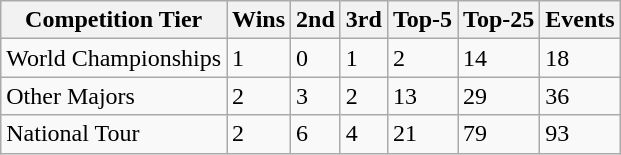<table class="wikitable">
<tr>
<th>Competition Tier</th>
<th>Wins</th>
<th>2nd</th>
<th>3rd</th>
<th>Top-5</th>
<th>Top-25</th>
<th>Events</th>
</tr>
<tr>
<td>World Championships</td>
<td>1</td>
<td>0</td>
<td>1</td>
<td>2</td>
<td>14</td>
<td>18</td>
</tr>
<tr>
<td>Other Majors</td>
<td>2</td>
<td>3</td>
<td>2</td>
<td>13</td>
<td>29</td>
<td>36</td>
</tr>
<tr>
<td>National Tour</td>
<td>2</td>
<td>6</td>
<td>4</td>
<td>21</td>
<td>79</td>
<td>93</td>
</tr>
</table>
